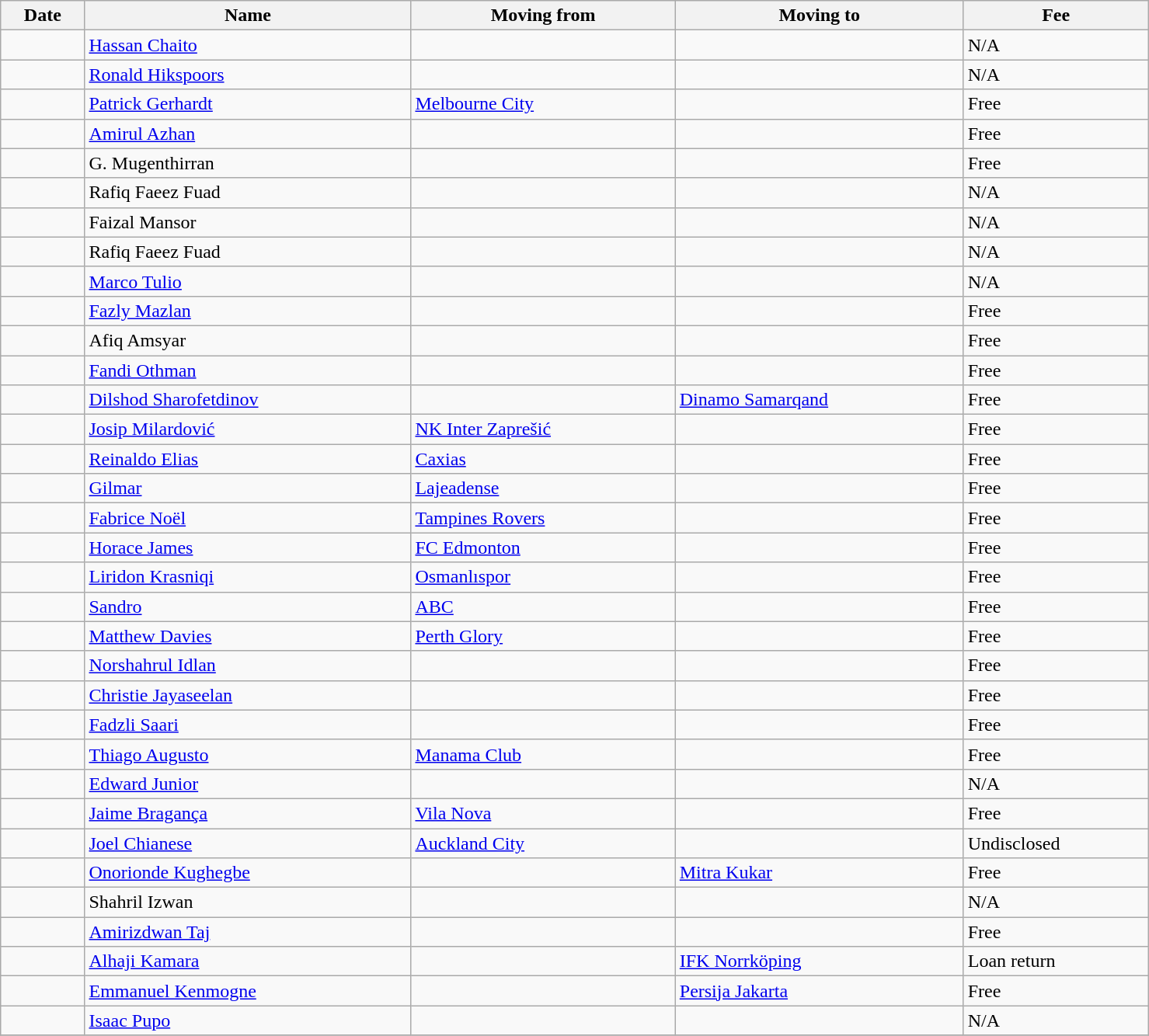<table class="wikitable sortable" style="width:78%; text-align:center; text-align:left;">
<tr>
<th>Date</th>
<th>Name</th>
<th>Moving from</th>
<th>Moving to</th>
<th>Fee</th>
</tr>
<tr>
<td></td>
<td> <a href='#'>Hassan Chaito</a></td>
<td></td>
<td></td>
<td>N/A</td>
</tr>
<tr>
<td></td>
<td> <a href='#'>Ronald Hikspoors</a></td>
<td></td>
<td></td>
<td>N/A</td>
</tr>
<tr>
<td></td>
<td> <a href='#'>Patrick Gerhardt</a></td>
<td> <a href='#'>Melbourne City</a></td>
<td></td>
<td>Free</td>
</tr>
<tr>
<td></td>
<td> <a href='#'>Amirul Azhan</a></td>
<td></td>
<td></td>
<td>Free</td>
</tr>
<tr>
<td></td>
<td> G. Mugenthirran</td>
<td></td>
<td></td>
<td>Free</td>
</tr>
<tr>
<td></td>
<td> Rafiq Faeez Fuad</td>
<td></td>
<td></td>
<td>N/A</td>
</tr>
<tr>
<td></td>
<td> Faizal Mansor</td>
<td></td>
<td></td>
<td>N/A</td>
</tr>
<tr>
<td></td>
<td> Rafiq Faeez Fuad</td>
<td></td>
<td></td>
<td>N/A</td>
</tr>
<tr>
<td></td>
<td> <a href='#'>Marco Tulio</a></td>
<td></td>
<td></td>
<td>N/A</td>
</tr>
<tr>
<td></td>
<td> <a href='#'>Fazly Mazlan</a></td>
<td></td>
<td></td>
<td>Free</td>
</tr>
<tr>
<td></td>
<td> Afiq Amsyar</td>
<td></td>
<td></td>
<td>Free</td>
</tr>
<tr>
<td></td>
<td> <a href='#'>Fandi Othman</a></td>
<td></td>
<td></td>
<td>Free</td>
</tr>
<tr>
<td></td>
<td> <a href='#'>Dilshod Sharofetdinov</a></td>
<td></td>
<td> <a href='#'>Dinamo Samarqand</a></td>
<td>Free</td>
</tr>
<tr>
<td></td>
<td> <a href='#'>Josip Milardović</a></td>
<td> <a href='#'>NK Inter Zaprešić</a></td>
<td></td>
<td>Free</td>
</tr>
<tr>
<td></td>
<td> <a href='#'>Reinaldo Elias</a></td>
<td> <a href='#'>Caxias</a></td>
<td></td>
<td>Free</td>
</tr>
<tr>
<td></td>
<td> <a href='#'>Gilmar</a></td>
<td> <a href='#'>Lajeadense</a></td>
<td></td>
<td>Free</td>
</tr>
<tr>
<td></td>
<td> <a href='#'>Fabrice Noël</a></td>
<td> <a href='#'>Tampines Rovers</a></td>
<td></td>
<td>Free</td>
</tr>
<tr>
<td></td>
<td> <a href='#'>Horace James</a></td>
<td> <a href='#'>FC Edmonton</a></td>
<td></td>
<td>Free</td>
</tr>
<tr>
<td></td>
<td> <a href='#'>Liridon Krasniqi</a></td>
<td> <a href='#'>Osmanlıspor</a></td>
<td></td>
<td>Free</td>
</tr>
<tr>
<td></td>
<td> <a href='#'>Sandro</a></td>
<td> <a href='#'>ABC</a></td>
<td></td>
<td>Free</td>
</tr>
<tr>
<td></td>
<td> <a href='#'>Matthew Davies</a></td>
<td> <a href='#'>Perth Glory</a></td>
<td></td>
<td>Free</td>
</tr>
<tr>
<td></td>
<td> <a href='#'>Norshahrul Idlan</a></td>
<td></td>
<td></td>
<td>Free</td>
</tr>
<tr>
<td></td>
<td> <a href='#'>Christie Jayaseelan</a></td>
<td></td>
<td></td>
<td>Free</td>
</tr>
<tr>
<td></td>
<td> <a href='#'>Fadzli Saari</a></td>
<td></td>
<td></td>
<td>Free</td>
</tr>
<tr>
<td></td>
<td> <a href='#'>Thiago Augusto</a></td>
<td> <a href='#'>Manama Club</a></td>
<td></td>
<td>Free</td>
</tr>
<tr>
<td></td>
<td> <a href='#'>Edward Junior</a></td>
<td></td>
<td></td>
<td>N/A</td>
</tr>
<tr>
<td></td>
<td> <a href='#'>Jaime Bragança</a></td>
<td> <a href='#'>Vila Nova</a></td>
<td></td>
<td>Free</td>
</tr>
<tr>
<td></td>
<td> <a href='#'>Joel Chianese</a></td>
<td> <a href='#'>Auckland City</a></td>
<td></td>
<td>Undisclosed</td>
</tr>
<tr>
<td></td>
<td> <a href='#'>Onorionde Kughegbe</a></td>
<td></td>
<td> <a href='#'>Mitra Kukar</a></td>
<td>Free</td>
</tr>
<tr>
<td></td>
<td> Shahril Izwan</td>
<td></td>
<td></td>
<td>N/A</td>
</tr>
<tr>
<td></td>
<td> <a href='#'>Amirizdwan Taj</a></td>
<td></td>
<td></td>
<td>Free</td>
</tr>
<tr>
<td></td>
<td> <a href='#'>Alhaji Kamara</a></td>
<td></td>
<td> <a href='#'>IFK Norrköping</a></td>
<td>Loan return</td>
</tr>
<tr>
<td></td>
<td> <a href='#'>Emmanuel Kenmogne</a></td>
<td></td>
<td> <a href='#'>Persija Jakarta</a></td>
<td>Free</td>
</tr>
<tr>
<td></td>
<td> <a href='#'>Isaac Pupo</a></td>
<td></td>
<td></td>
<td>N/A</td>
</tr>
<tr>
</tr>
</table>
